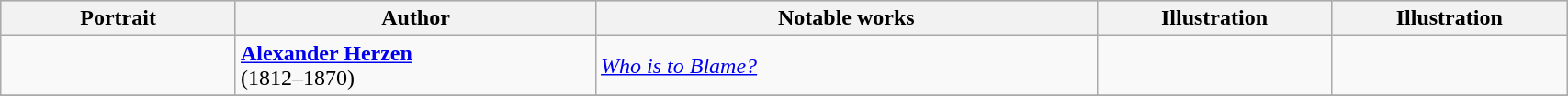<table class="wikitable" style="width:90%;">
<tr bgcolor="#cccccc">
<th width=15%>Portrait</th>
<th width=23%>Author</th>
<th width=32%>Notable works</th>
<th width=15%>Illustration</th>
<th width=15%>Illustration</th>
</tr>
<tr>
<td align=center></td>
<td><strong><a href='#'>Alexander Herzen</a></strong><br>(1812–1870)</td>
<td><em><a href='#'>Who is to Blame?</a></em></td>
<td align=center></td>
<td align=center></td>
</tr>
<tr>
</tr>
</table>
